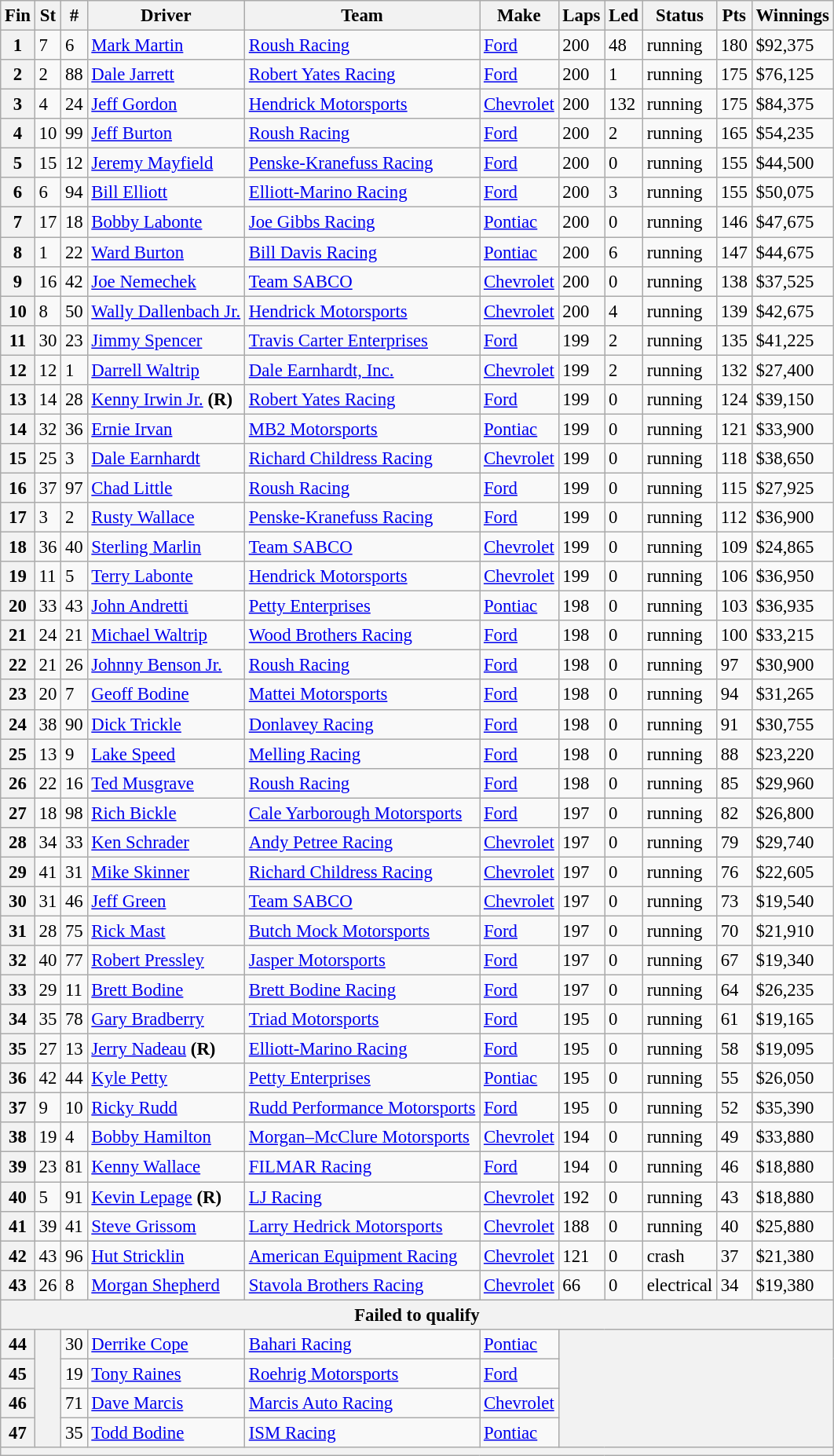<table class="wikitable" style="font-size:95%">
<tr>
<th>Fin</th>
<th>St</th>
<th>#</th>
<th>Driver</th>
<th>Team</th>
<th>Make</th>
<th>Laps</th>
<th>Led</th>
<th>Status</th>
<th>Pts</th>
<th>Winnings</th>
</tr>
<tr>
<th>1</th>
<td>7</td>
<td>6</td>
<td><a href='#'>Mark Martin</a></td>
<td><a href='#'>Roush Racing</a></td>
<td><a href='#'>Ford</a></td>
<td>200</td>
<td>48</td>
<td>running</td>
<td>180</td>
<td>$92,375</td>
</tr>
<tr>
<th>2</th>
<td>2</td>
<td>88</td>
<td><a href='#'>Dale Jarrett</a></td>
<td><a href='#'>Robert Yates Racing</a></td>
<td><a href='#'>Ford</a></td>
<td>200</td>
<td>1</td>
<td>running</td>
<td>175</td>
<td>$76,125</td>
</tr>
<tr>
<th>3</th>
<td>4</td>
<td>24</td>
<td><a href='#'>Jeff Gordon</a></td>
<td><a href='#'>Hendrick Motorsports</a></td>
<td><a href='#'>Chevrolet</a></td>
<td>200</td>
<td>132</td>
<td>running</td>
<td>175</td>
<td>$84,375</td>
</tr>
<tr>
<th>4</th>
<td>10</td>
<td>99</td>
<td><a href='#'>Jeff Burton</a></td>
<td><a href='#'>Roush Racing</a></td>
<td><a href='#'>Ford</a></td>
<td>200</td>
<td>2</td>
<td>running</td>
<td>165</td>
<td>$54,235</td>
</tr>
<tr>
<th>5</th>
<td>15</td>
<td>12</td>
<td><a href='#'>Jeremy Mayfield</a></td>
<td><a href='#'>Penske-Kranefuss Racing</a></td>
<td><a href='#'>Ford</a></td>
<td>200</td>
<td>0</td>
<td>running</td>
<td>155</td>
<td>$44,500</td>
</tr>
<tr>
<th>6</th>
<td>6</td>
<td>94</td>
<td><a href='#'>Bill Elliott</a></td>
<td><a href='#'>Elliott-Marino Racing</a></td>
<td><a href='#'>Ford</a></td>
<td>200</td>
<td>3</td>
<td>running</td>
<td>155</td>
<td>$50,075</td>
</tr>
<tr>
<th>7</th>
<td>17</td>
<td>18</td>
<td><a href='#'>Bobby Labonte</a></td>
<td><a href='#'>Joe Gibbs Racing</a></td>
<td><a href='#'>Pontiac</a></td>
<td>200</td>
<td>0</td>
<td>running</td>
<td>146</td>
<td>$47,675</td>
</tr>
<tr>
<th>8</th>
<td>1</td>
<td>22</td>
<td><a href='#'>Ward Burton</a></td>
<td><a href='#'>Bill Davis Racing</a></td>
<td><a href='#'>Pontiac</a></td>
<td>200</td>
<td>6</td>
<td>running</td>
<td>147</td>
<td>$44,675</td>
</tr>
<tr>
<th>9</th>
<td>16</td>
<td>42</td>
<td><a href='#'>Joe Nemechek</a></td>
<td><a href='#'>Team SABCO</a></td>
<td><a href='#'>Chevrolet</a></td>
<td>200</td>
<td>0</td>
<td>running</td>
<td>138</td>
<td>$37,525</td>
</tr>
<tr>
<th>10</th>
<td>8</td>
<td>50</td>
<td><a href='#'>Wally Dallenbach Jr.</a></td>
<td><a href='#'>Hendrick Motorsports</a></td>
<td><a href='#'>Chevrolet</a></td>
<td>200</td>
<td>4</td>
<td>running</td>
<td>139</td>
<td>$42,675</td>
</tr>
<tr>
<th>11</th>
<td>30</td>
<td>23</td>
<td><a href='#'>Jimmy Spencer</a></td>
<td><a href='#'>Travis Carter Enterprises</a></td>
<td><a href='#'>Ford</a></td>
<td>199</td>
<td>2</td>
<td>running</td>
<td>135</td>
<td>$41,225</td>
</tr>
<tr>
<th>12</th>
<td>12</td>
<td>1</td>
<td><a href='#'>Darrell Waltrip</a></td>
<td><a href='#'>Dale Earnhardt, Inc.</a></td>
<td><a href='#'>Chevrolet</a></td>
<td>199</td>
<td>2</td>
<td>running</td>
<td>132</td>
<td>$27,400</td>
</tr>
<tr>
<th>13</th>
<td>14</td>
<td>28</td>
<td><a href='#'>Kenny Irwin Jr.</a> <strong>(R)</strong></td>
<td><a href='#'>Robert Yates Racing</a></td>
<td><a href='#'>Ford</a></td>
<td>199</td>
<td>0</td>
<td>running</td>
<td>124</td>
<td>$39,150</td>
</tr>
<tr>
<th>14</th>
<td>32</td>
<td>36</td>
<td><a href='#'>Ernie Irvan</a></td>
<td><a href='#'>MB2 Motorsports</a></td>
<td><a href='#'>Pontiac</a></td>
<td>199</td>
<td>0</td>
<td>running</td>
<td>121</td>
<td>$33,900</td>
</tr>
<tr>
<th>15</th>
<td>25</td>
<td>3</td>
<td><a href='#'>Dale Earnhardt</a></td>
<td><a href='#'>Richard Childress Racing</a></td>
<td><a href='#'>Chevrolet</a></td>
<td>199</td>
<td>0</td>
<td>running</td>
<td>118</td>
<td>$38,650</td>
</tr>
<tr>
<th>16</th>
<td>37</td>
<td>97</td>
<td><a href='#'>Chad Little</a></td>
<td><a href='#'>Roush Racing</a></td>
<td><a href='#'>Ford</a></td>
<td>199</td>
<td>0</td>
<td>running</td>
<td>115</td>
<td>$27,925</td>
</tr>
<tr>
<th>17</th>
<td>3</td>
<td>2</td>
<td><a href='#'>Rusty Wallace</a></td>
<td><a href='#'>Penske-Kranefuss Racing</a></td>
<td><a href='#'>Ford</a></td>
<td>199</td>
<td>0</td>
<td>running</td>
<td>112</td>
<td>$36,900</td>
</tr>
<tr>
<th>18</th>
<td>36</td>
<td>40</td>
<td><a href='#'>Sterling Marlin</a></td>
<td><a href='#'>Team SABCO</a></td>
<td><a href='#'>Chevrolet</a></td>
<td>199</td>
<td>0</td>
<td>running</td>
<td>109</td>
<td>$24,865</td>
</tr>
<tr>
<th>19</th>
<td>11</td>
<td>5</td>
<td><a href='#'>Terry Labonte</a></td>
<td><a href='#'>Hendrick Motorsports</a></td>
<td><a href='#'>Chevrolet</a></td>
<td>199</td>
<td>0</td>
<td>running</td>
<td>106</td>
<td>$36,950</td>
</tr>
<tr>
<th>20</th>
<td>33</td>
<td>43</td>
<td><a href='#'>John Andretti</a></td>
<td><a href='#'>Petty Enterprises</a></td>
<td><a href='#'>Pontiac</a></td>
<td>198</td>
<td>0</td>
<td>running</td>
<td>103</td>
<td>$36,935</td>
</tr>
<tr>
<th>21</th>
<td>24</td>
<td>21</td>
<td><a href='#'>Michael Waltrip</a></td>
<td><a href='#'>Wood Brothers Racing</a></td>
<td><a href='#'>Ford</a></td>
<td>198</td>
<td>0</td>
<td>running</td>
<td>100</td>
<td>$33,215</td>
</tr>
<tr>
<th>22</th>
<td>21</td>
<td>26</td>
<td><a href='#'>Johnny Benson Jr.</a></td>
<td><a href='#'>Roush Racing</a></td>
<td><a href='#'>Ford</a></td>
<td>198</td>
<td>0</td>
<td>running</td>
<td>97</td>
<td>$30,900</td>
</tr>
<tr>
<th>23</th>
<td>20</td>
<td>7</td>
<td><a href='#'>Geoff Bodine</a></td>
<td><a href='#'>Mattei Motorsports</a></td>
<td><a href='#'>Ford</a></td>
<td>198</td>
<td>0</td>
<td>running</td>
<td>94</td>
<td>$31,265</td>
</tr>
<tr>
<th>24</th>
<td>38</td>
<td>90</td>
<td><a href='#'>Dick Trickle</a></td>
<td><a href='#'>Donlavey Racing</a></td>
<td><a href='#'>Ford</a></td>
<td>198</td>
<td>0</td>
<td>running</td>
<td>91</td>
<td>$30,755</td>
</tr>
<tr>
<th>25</th>
<td>13</td>
<td>9</td>
<td><a href='#'>Lake Speed</a></td>
<td><a href='#'>Melling Racing</a></td>
<td><a href='#'>Ford</a></td>
<td>198</td>
<td>0</td>
<td>running</td>
<td>88</td>
<td>$23,220</td>
</tr>
<tr>
<th>26</th>
<td>22</td>
<td>16</td>
<td><a href='#'>Ted Musgrave</a></td>
<td><a href='#'>Roush Racing</a></td>
<td><a href='#'>Ford</a></td>
<td>198</td>
<td>0</td>
<td>running</td>
<td>85</td>
<td>$29,960</td>
</tr>
<tr>
<th>27</th>
<td>18</td>
<td>98</td>
<td><a href='#'>Rich Bickle</a></td>
<td><a href='#'>Cale Yarborough Motorsports</a></td>
<td><a href='#'>Ford</a></td>
<td>197</td>
<td>0</td>
<td>running</td>
<td>82</td>
<td>$26,800</td>
</tr>
<tr>
<th>28</th>
<td>34</td>
<td>33</td>
<td><a href='#'>Ken Schrader</a></td>
<td><a href='#'>Andy Petree Racing</a></td>
<td><a href='#'>Chevrolet</a></td>
<td>197</td>
<td>0</td>
<td>running</td>
<td>79</td>
<td>$29,740</td>
</tr>
<tr>
<th>29</th>
<td>41</td>
<td>31</td>
<td><a href='#'>Mike Skinner</a></td>
<td><a href='#'>Richard Childress Racing</a></td>
<td><a href='#'>Chevrolet</a></td>
<td>197</td>
<td>0</td>
<td>running</td>
<td>76</td>
<td>$22,605</td>
</tr>
<tr>
<th>30</th>
<td>31</td>
<td>46</td>
<td><a href='#'>Jeff Green</a></td>
<td><a href='#'>Team SABCO</a></td>
<td><a href='#'>Chevrolet</a></td>
<td>197</td>
<td>0</td>
<td>running</td>
<td>73</td>
<td>$19,540</td>
</tr>
<tr>
<th>31</th>
<td>28</td>
<td>75</td>
<td><a href='#'>Rick Mast</a></td>
<td><a href='#'>Butch Mock Motorsports</a></td>
<td><a href='#'>Ford</a></td>
<td>197</td>
<td>0</td>
<td>running</td>
<td>70</td>
<td>$21,910</td>
</tr>
<tr>
<th>32</th>
<td>40</td>
<td>77</td>
<td><a href='#'>Robert Pressley</a></td>
<td><a href='#'>Jasper Motorsports</a></td>
<td><a href='#'>Ford</a></td>
<td>197</td>
<td>0</td>
<td>running</td>
<td>67</td>
<td>$19,340</td>
</tr>
<tr>
<th>33</th>
<td>29</td>
<td>11</td>
<td><a href='#'>Brett Bodine</a></td>
<td><a href='#'>Brett Bodine Racing</a></td>
<td><a href='#'>Ford</a></td>
<td>197</td>
<td>0</td>
<td>running</td>
<td>64</td>
<td>$26,235</td>
</tr>
<tr>
<th>34</th>
<td>35</td>
<td>78</td>
<td><a href='#'>Gary Bradberry</a></td>
<td><a href='#'>Triad Motorsports</a></td>
<td><a href='#'>Ford</a></td>
<td>195</td>
<td>0</td>
<td>running</td>
<td>61</td>
<td>$19,165</td>
</tr>
<tr>
<th>35</th>
<td>27</td>
<td>13</td>
<td><a href='#'>Jerry Nadeau</a> <strong>(R)</strong></td>
<td><a href='#'>Elliott-Marino Racing</a></td>
<td><a href='#'>Ford</a></td>
<td>195</td>
<td>0</td>
<td>running</td>
<td>58</td>
<td>$19,095</td>
</tr>
<tr>
<th>36</th>
<td>42</td>
<td>44</td>
<td><a href='#'>Kyle Petty</a></td>
<td><a href='#'>Petty Enterprises</a></td>
<td><a href='#'>Pontiac</a></td>
<td>195</td>
<td>0</td>
<td>running</td>
<td>55</td>
<td>$26,050</td>
</tr>
<tr>
<th>37</th>
<td>9</td>
<td>10</td>
<td><a href='#'>Ricky Rudd</a></td>
<td><a href='#'>Rudd Performance Motorsports</a></td>
<td><a href='#'>Ford</a></td>
<td>195</td>
<td>0</td>
<td>running</td>
<td>52</td>
<td>$35,390</td>
</tr>
<tr>
<th>38</th>
<td>19</td>
<td>4</td>
<td><a href='#'>Bobby Hamilton</a></td>
<td><a href='#'>Morgan–McClure Motorsports</a></td>
<td><a href='#'>Chevrolet</a></td>
<td>194</td>
<td>0</td>
<td>running</td>
<td>49</td>
<td>$33,880</td>
</tr>
<tr>
<th>39</th>
<td>23</td>
<td>81</td>
<td><a href='#'>Kenny Wallace</a></td>
<td><a href='#'>FILMAR Racing</a></td>
<td><a href='#'>Ford</a></td>
<td>194</td>
<td>0</td>
<td>running</td>
<td>46</td>
<td>$18,880</td>
</tr>
<tr>
<th>40</th>
<td>5</td>
<td>91</td>
<td><a href='#'>Kevin Lepage</a> <strong>(R)</strong></td>
<td><a href='#'>LJ Racing</a></td>
<td><a href='#'>Chevrolet</a></td>
<td>192</td>
<td>0</td>
<td>running</td>
<td>43</td>
<td>$18,880</td>
</tr>
<tr>
<th>41</th>
<td>39</td>
<td>41</td>
<td><a href='#'>Steve Grissom</a></td>
<td><a href='#'>Larry Hedrick Motorsports</a></td>
<td><a href='#'>Chevrolet</a></td>
<td>188</td>
<td>0</td>
<td>running</td>
<td>40</td>
<td>$25,880</td>
</tr>
<tr>
<th>42</th>
<td>43</td>
<td>96</td>
<td><a href='#'>Hut Stricklin</a></td>
<td><a href='#'>American Equipment Racing</a></td>
<td><a href='#'>Chevrolet</a></td>
<td>121</td>
<td>0</td>
<td>crash</td>
<td>37</td>
<td>$21,380</td>
</tr>
<tr>
<th>43</th>
<td>26</td>
<td>8</td>
<td><a href='#'>Morgan Shepherd</a></td>
<td><a href='#'>Stavola Brothers Racing</a></td>
<td><a href='#'>Chevrolet</a></td>
<td>66</td>
<td>0</td>
<td>electrical</td>
<td>34</td>
<td>$19,380</td>
</tr>
<tr>
<th colspan="11">Failed to qualify</th>
</tr>
<tr>
<th>44</th>
<th rowspan="4"></th>
<td>30</td>
<td><a href='#'>Derrike Cope</a></td>
<td><a href='#'>Bahari Racing</a></td>
<td><a href='#'>Pontiac</a></td>
<th colspan="5" rowspan="4"></th>
</tr>
<tr>
<th>45</th>
<td>19</td>
<td><a href='#'>Tony Raines</a></td>
<td><a href='#'>Roehrig Motorsports</a></td>
<td><a href='#'>Ford</a></td>
</tr>
<tr>
<th>46</th>
<td>71</td>
<td><a href='#'>Dave Marcis</a></td>
<td><a href='#'>Marcis Auto Racing</a></td>
<td><a href='#'>Chevrolet</a></td>
</tr>
<tr>
<th>47</th>
<td>35</td>
<td><a href='#'>Todd Bodine</a></td>
<td><a href='#'>ISM Racing</a></td>
<td><a href='#'>Pontiac</a></td>
</tr>
<tr>
<th colspan="11"></th>
</tr>
</table>
